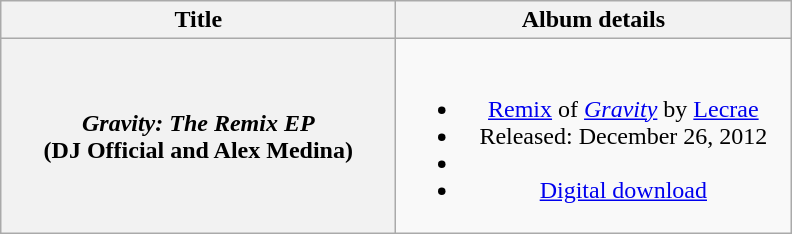<table class="wikitable plainrowheaders" style="text-align:center;">
<tr>
<th scope="col" rowspan="1" style="width:16em;">Title</th>
<th scope="col" rowspan="1" style="width:16em;">Album details</th>
</tr>
<tr>
<th scope="row"><em>Gravity: The Remix EP</em><br>(DJ Official and Alex Medina)<br></th>
<td><br><ul><li><a href='#'>Remix</a> of <em><a href='#'>Gravity</a></em> by <a href='#'>Lecrae</a></li><li>Released: December 26, 2012</li><li></li><li><a href='#'>Digital download</a></li></ul></td>
</tr>
</table>
